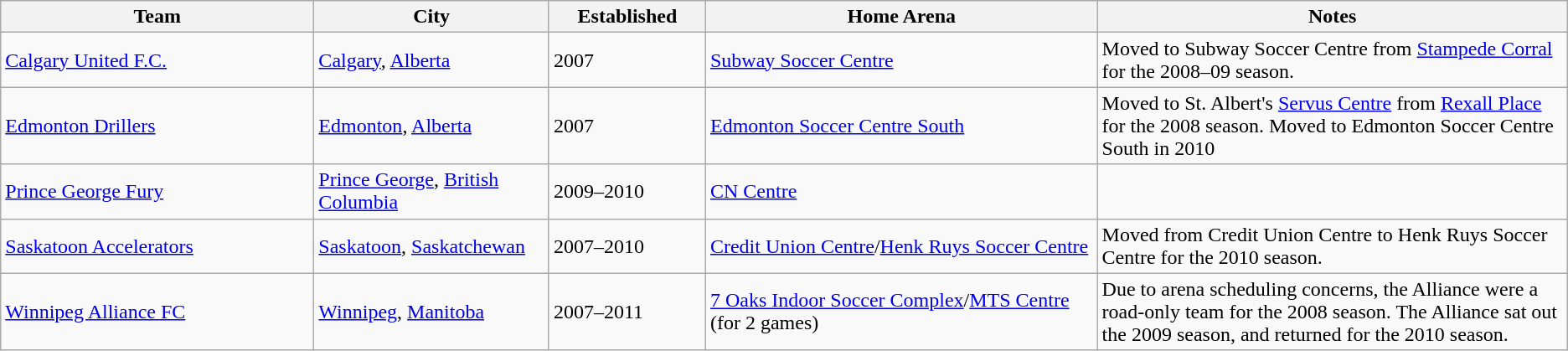<table class="wikitable">
<tr>
<th bgcolor="#DDDDFF" width="20%">Team</th>
<th bgcolor="#DDDDFF" width="15%">City</th>
<th bgcolor="#DDDDFF" width="10%">Established</th>
<th bgcolor="#DDDDFF" width="25%">Home Arena</th>
<th bgcolor="#DDDDFF" width="45%">Notes</th>
</tr>
<tr>
<td><a href='#'>Calgary United F.C.</a></td>
<td><a href='#'>Calgary</a>, <a href='#'>Alberta</a></td>
<td>2007</td>
<td><a href='#'>Subway Soccer Centre</a></td>
<td>Moved to Subway Soccer Centre from <a href='#'>Stampede Corral</a> for the 2008–09 season.</td>
</tr>
<tr>
<td><a href='#'>Edmonton Drillers</a></td>
<td><a href='#'>Edmonton</a>, <a href='#'>Alberta</a></td>
<td>2007</td>
<td><a href='#'>Edmonton Soccer Centre South</a></td>
<td>Moved to St. Albert's <a href='#'>Servus Centre</a> from <a href='#'>Rexall Place</a> for the 2008 season. Moved to Edmonton Soccer Centre South in 2010</td>
</tr>
<tr>
<td><a href='#'>Prince George Fury</a></td>
<td><a href='#'>Prince George</a>, <a href='#'>British Columbia</a></td>
<td>2009–2010</td>
<td><a href='#'>CN Centre</a></td>
</tr>
<tr>
<td><a href='#'>Saskatoon Accelerators</a></td>
<td><a href='#'>Saskatoon</a>, <a href='#'>Saskatchewan</a></td>
<td>2007–2010</td>
<td><a href='#'>Credit Union Centre</a>/<a href='#'>Henk Ruys Soccer Centre</a></td>
<td>Moved from Credit Union Centre to Henk Ruys Soccer Centre for the 2010 season.</td>
</tr>
<tr>
<td><a href='#'>Winnipeg Alliance FC</a></td>
<td><a href='#'>Winnipeg</a>, <a href='#'>Manitoba</a></td>
<td>2007–2011</td>
<td><a href='#'>7 Oaks Indoor Soccer Complex</a>/<a href='#'>MTS Centre</a> (for 2 games)</td>
<td>Due to arena scheduling concerns, the Alliance were a road-only team for the 2008 season. The Alliance sat out the 2009 season, and returned for the 2010 season.</td>
</tr>
</table>
